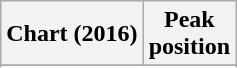<table class="wikitable sortable plainrowheaders" style="text-align:center">
<tr>
<th scope="col">Chart (2016)</th>
<th scope="col">Peak<br> position</th>
</tr>
<tr>
</tr>
<tr>
</tr>
<tr>
</tr>
</table>
